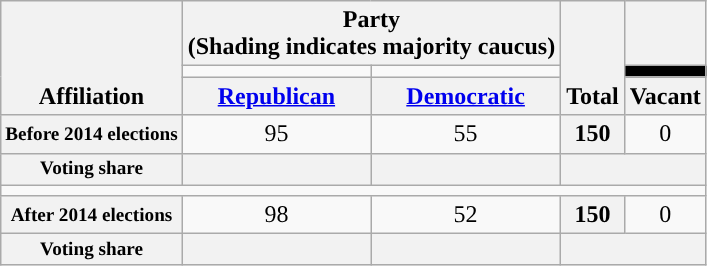<table class=wikitable style="text-align:center">
<tr style="vertical-align:bottom;">
<th rowspan=3>Affiliation</th>
<th colspan=2>Party <div>(Shading indicates majority caucus)</div></th>
<th rowspan=3>Total</th>
<th></th>
</tr>
<tr style="height:5px">
<td style="background-color:"></td>
<td style="background-color:"></td>
<td style="background-color:black"></td>
</tr>
<tr>
<th><a href='#'>Republican</a></th>
<th><a href='#'>Democratic</a></th>
<th>Vacant</th>
</tr>
<tr>
<th nowrap style="font-size:80%">Before 2014 elections</th>
<td>95</td>
<td>55</td>
<th>150</th>
<td>0</td>
</tr>
<tr>
<th nowrap style="font-size:80%">Voting share</th>
<th></th>
<th></th>
<th colspan=2></th>
</tr>
<tr>
<td colspan=5></td>
</tr>
<tr>
<th nowrap style="font-size:80%">After 2014 elections</th>
<td>98</td>
<td>52</td>
<th>150</th>
<td>0</td>
</tr>
<tr>
<th nowrap style="font-size:80%">Voting share</th>
<th></th>
<th></th>
<th colspan=2></th>
</tr>
</table>
